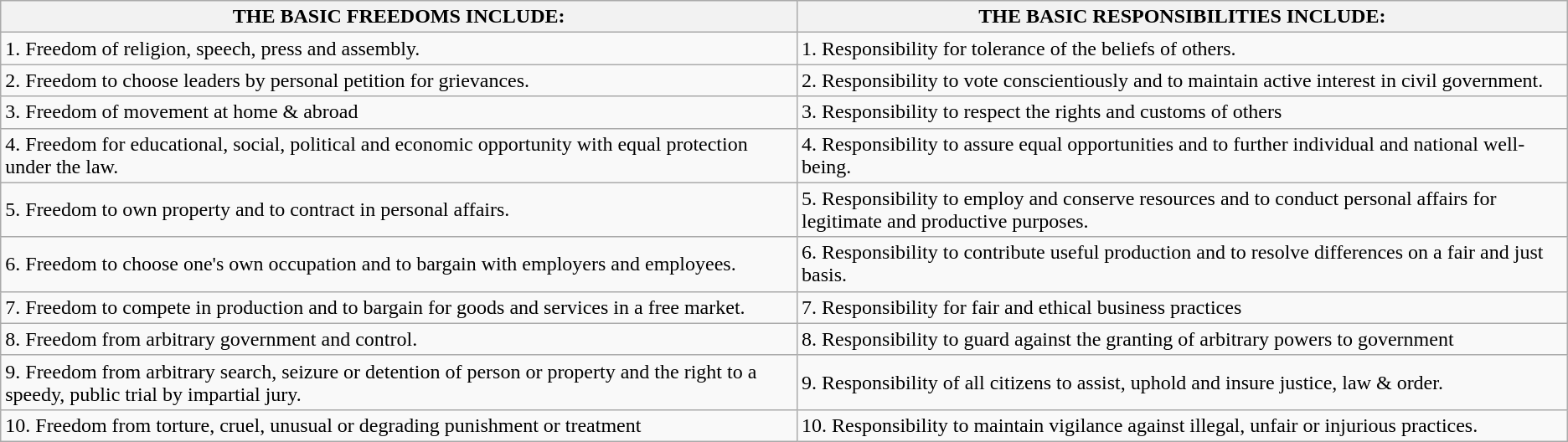<table class="wikitable">
<tr>
<th>THE BASIC FREEDOMS INCLUDE:</th>
<th>THE BASIC RESPONSIBILITIES INCLUDE:</th>
</tr>
<tr>
<td>1. Freedom of religion, speech, press and assembly.</td>
<td>1. Responsibility for tolerance of the beliefs of others.</td>
</tr>
<tr>
<td>2. Freedom to choose leaders by personal petition for grievances.</td>
<td>2. Responsibility to vote conscientiously and to maintain active interest in civil government.</td>
</tr>
<tr>
<td>3. Freedom of movement at home & abroad</td>
<td>3. Responsibility to respect the rights and customs of others</td>
</tr>
<tr>
<td>4. Freedom for educational, social, political and economic opportunity with equal protection under the law.</td>
<td>4. Responsibility to assure equal opportunities and to further individual and national well-being.</td>
</tr>
<tr>
<td>5. Freedom to own property and to contract in personal affairs.</td>
<td>5. Responsibility to employ and conserve resources and to conduct personal affairs for legitimate and productive purposes.</td>
</tr>
<tr>
<td>6. Freedom to choose one's own occupation and to bargain with employers and employees.</td>
<td>6. Responsibility to contribute useful production and to resolve differences on a fair and just basis.</td>
</tr>
<tr>
<td>7. Freedom to compete in production and to bargain for goods and services in a free market.</td>
<td>7. Responsibility for fair and ethical business practices</td>
</tr>
<tr>
<td>8. Freedom from arbitrary government and control.</td>
<td>8. Responsibility to guard against the granting of arbitrary powers to government</td>
</tr>
<tr>
<td>9. Freedom from arbitrary search, seizure or detention of person or property and the right to a speedy, public trial by impartial jury.</td>
<td>9. Responsibility of all citizens to assist, uphold and insure justice, law & order.</td>
</tr>
<tr>
<td>10. Freedom from torture, cruel, unusual or degrading punishment or treatment</td>
<td>10. Responsibility to maintain vigilance against illegal, unfair or injurious practices.</td>
</tr>
</table>
